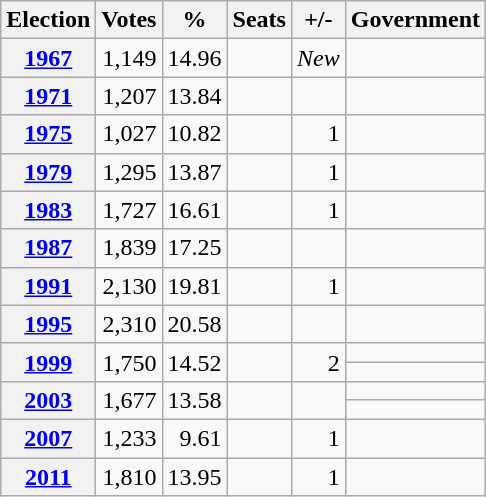<table class="wikitable" style="text-align:right;">
<tr>
<th>Election</th>
<th>Votes</th>
<th>%</th>
<th>Seats</th>
<th>+/-</th>
<th>Government</th>
</tr>
<tr>
<th><a href='#'>1967</a></th>
<td>1,149</td>
<td>14.96</td>
<td></td>
<td><em>New</em></td>
<td></td>
</tr>
<tr>
<th><a href='#'>1971</a></th>
<td>1,207</td>
<td>13.84</td>
<td></td>
<td></td>
<td></td>
</tr>
<tr>
<th><a href='#'>1975</a></th>
<td>1,027</td>
<td>10.82</td>
<td></td>
<td>1</td>
<td></td>
</tr>
<tr>
<th><a href='#'>1979</a></th>
<td>1,295</td>
<td>13.87</td>
<td></td>
<td>1</td>
<td></td>
</tr>
<tr>
<th><a href='#'>1983</a></th>
<td>1,727</td>
<td>16.61</td>
<td></td>
<td>1</td>
<td></td>
</tr>
<tr>
<th><a href='#'>1987</a></th>
<td>1,839</td>
<td>17.25</td>
<td></td>
<td></td>
<td></td>
</tr>
<tr>
<th><a href='#'>1991</a></th>
<td>2,130</td>
<td>19.81</td>
<td></td>
<td>1</td>
<td></td>
</tr>
<tr>
<th><a href='#'>1995</a></th>
<td>2,310</td>
<td>20.58</td>
<td></td>
<td></td>
<td></td>
</tr>
<tr>
<th rowspan="2"><a href='#'>1999</a></th>
<td rowspan="2">1,750</td>
<td rowspan="2">14.52</td>
<td rowspan="2"></td>
<td rowspan="2">2</td>
<td> </td>
</tr>
<tr>
<td> </td>
</tr>
<tr>
<th rowspan=2><a href='#'>2003</a></th>
<td rowspan=2>1,677</td>
<td rowspan=2>13.58</td>
<td rowspan=2></td>
<td rowspan=2></td>
<td> </td>
</tr>
<tr>
<td> </td>
</tr>
<tr>
<th><a href='#'>2007</a></th>
<td>1,233</td>
<td>9.61</td>
<td></td>
<td>1</td>
<td></td>
</tr>
<tr>
<th><a href='#'>2011</a></th>
<td>1,810</td>
<td>13.95</td>
<td></td>
<td>1</td>
<td></td>
</tr>
</table>
